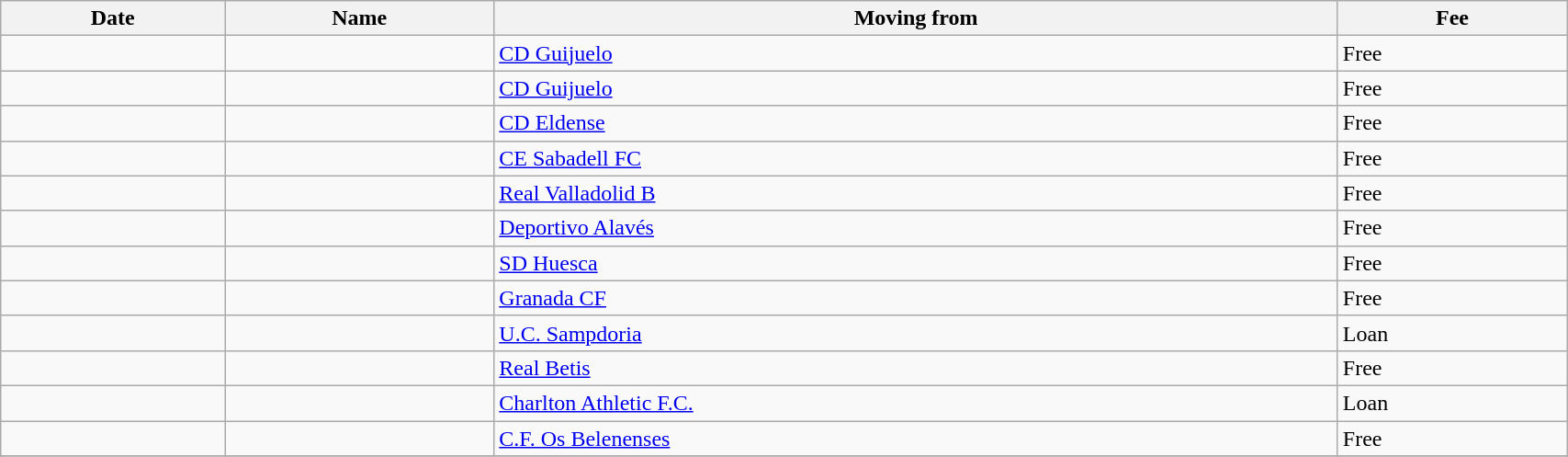<table class="wikitable sortable" width=90%>
<tr>
<th>Date</th>
<th>Name</th>
<th>Moving from</th>
<th>Fee</th>
</tr>
<tr>
<td></td>
<td> </td>
<td> <a href='#'>CD Guijuelo</a></td>
<td>Free</td>
</tr>
<tr>
<td></td>
<td> </td>
<td> <a href='#'>CD Guijuelo</a></td>
<td>Free</td>
</tr>
<tr>
<td></td>
<td> </td>
<td> <a href='#'>CD Eldense</a></td>
<td>Free</td>
</tr>
<tr>
<td></td>
<td> </td>
<td> <a href='#'>CE Sabadell FC</a></td>
<td>Free</td>
</tr>
<tr>
<td></td>
<td> </td>
<td> <a href='#'>Real Valladolid B</a></td>
<td>Free</td>
</tr>
<tr>
<td></td>
<td> </td>
<td> <a href='#'>Deportivo Alavés</a></td>
<td>Free</td>
</tr>
<tr>
<td></td>
<td> </td>
<td> <a href='#'>SD Huesca</a></td>
<td>Free</td>
</tr>
<tr>
<td></td>
<td> </td>
<td> <a href='#'>Granada CF</a></td>
<td>Free</td>
</tr>
<tr>
<td></td>
<td> </td>
<td> <a href='#'>U.C. Sampdoria</a></td>
<td>Loan</td>
</tr>
<tr>
<td></td>
<td> </td>
<td> <a href='#'>Real Betis</a></td>
<td>Free</td>
</tr>
<tr>
<td></td>
<td> </td>
<td> <a href='#'>Charlton Athletic F.C.</a></td>
<td>Loan</td>
</tr>
<tr>
<td></td>
<td> </td>
<td> <a href='#'>C.F. Os Belenenses</a></td>
<td>Free</td>
</tr>
<tr>
</tr>
</table>
